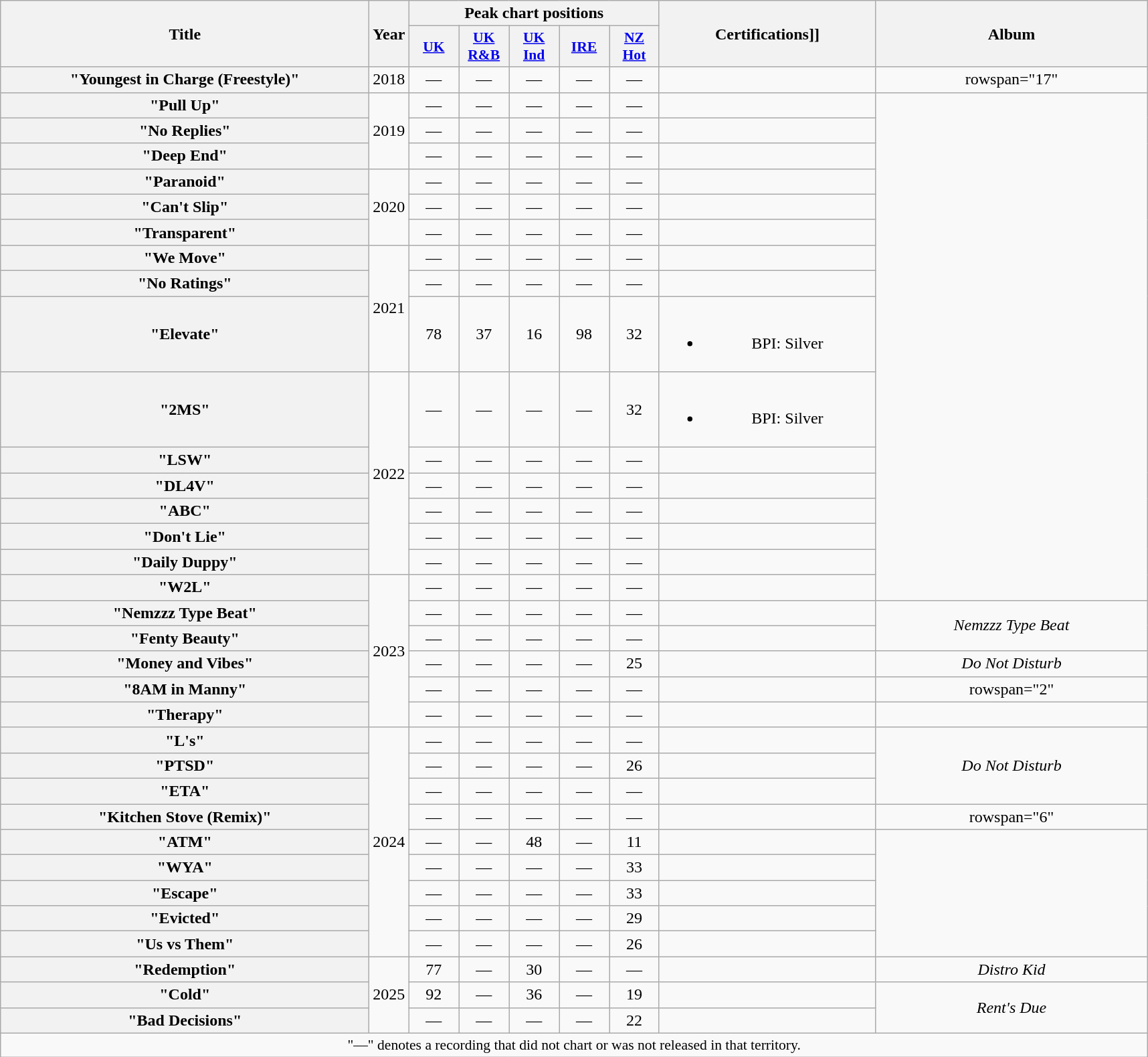<table class="wikitable plainrowheaders" style="text-align:center;">
<tr>
<th scope="col" rowspan="2" style="width:22.5em;">Title</th>
<th scope="col" rowspan="2" style="width:1em;">Year</th>
<th scope="col" colspan="5">Peak chart positions</th>
<th scope="col" rowspan="2" style="width:13em;">Certifications]]</th>
<th scope="col" rowspan="2" style="width:16.5em;">Album</th>
</tr>
<tr>
<th scope="col" style="width:3em;font-size:90%;"><a href='#'>UK</a><br></th>
<th scope="col" style="width:3em;font-size:90%;"><a href='#'>UK<br>R&B</a><br></th>
<th scope="col" style="width:3em;font-size:90%;"><a href='#'>UK<br>Ind</a><br></th>
<th scope="col" style="width:3em;font-size:90%;"><a href='#'>IRE</a><br></th>
<th scope="col" style="width:3em;font-size:90%;"><a href='#'>NZ<br>Hot</a><br></th>
</tr>
<tr>
<th scope="row">"Youngest in Charge (Freestyle)"</th>
<td>2018</td>
<td>—</td>
<td>—</td>
<td>—</td>
<td>—</td>
<td>—</td>
<td></td>
<td>rowspan="17" </td>
</tr>
<tr>
<th scope="row">"Pull Up"</th>
<td rowspan="3">2019</td>
<td>—</td>
<td>—</td>
<td>—</td>
<td>—</td>
<td>—</td>
<td></td>
</tr>
<tr>
<th scope="row">"No Replies"</th>
<td>—</td>
<td>—</td>
<td>—</td>
<td>—</td>
<td>—</td>
<td></td>
</tr>
<tr>
<th scope="row">"Deep End"</th>
<td>—</td>
<td>—</td>
<td>—</td>
<td>—</td>
<td>—</td>
<td></td>
</tr>
<tr>
<th scope="row">"Paranoid"</th>
<td rowspan="3">2020</td>
<td>—</td>
<td>—</td>
<td>—</td>
<td>—</td>
<td>—</td>
<td></td>
</tr>
<tr>
<th scope="row">"Can't Slip"</th>
<td>—</td>
<td>—</td>
<td>—</td>
<td>—</td>
<td>—</td>
<td></td>
</tr>
<tr>
<th scope="row">"Transparent"</th>
<td>—</td>
<td>—</td>
<td>—</td>
<td>—</td>
<td>—</td>
<td></td>
</tr>
<tr>
<th scope="row">"We Move"</th>
<td rowspan="3">2021</td>
<td>—</td>
<td>—</td>
<td>—</td>
<td>—</td>
<td>—</td>
<td></td>
</tr>
<tr>
<th scope="row">"No Ratings"</th>
<td>—</td>
<td>—</td>
<td>—</td>
<td>—</td>
<td>—</td>
<td></td>
</tr>
<tr>
<th scope="row">"Elevate"</th>
<td>78</td>
<td>37</td>
<td>16</td>
<td>98</td>
<td>32</td>
<td><br><ul><li>BPI: Silver</li></ul></td>
</tr>
<tr>
<th scope="row">"2MS"</th>
<td rowspan="6">2022</td>
<td>—</td>
<td>—</td>
<td>—</td>
<td>—</td>
<td>32</td>
<td><br><ul><li>BPI: Silver</li></ul></td>
</tr>
<tr>
<th scope="row">"LSW"</th>
<td>—</td>
<td>—</td>
<td>—</td>
<td>—</td>
<td>—</td>
<td></td>
</tr>
<tr>
<th scope="row">"DL4V"</th>
<td>—</td>
<td>—</td>
<td>—</td>
<td>—</td>
<td>—</td>
<td></td>
</tr>
<tr>
<th scope="row">"ABC"</th>
<td>—</td>
<td>—</td>
<td>—</td>
<td>—</td>
<td>—</td>
<td></td>
</tr>
<tr>
<th scope="row">"Don't Lie"<br></th>
<td>—</td>
<td>—</td>
<td>—</td>
<td>—</td>
<td>—</td>
<td></td>
</tr>
<tr>
<th scope="row">"Daily Duppy"<br></th>
<td>—</td>
<td>—</td>
<td>—</td>
<td>—</td>
<td>—</td>
<td></td>
</tr>
<tr>
<th scope="row">"W2L"</th>
<td rowspan="6">2023</td>
<td>—</td>
<td>—</td>
<td>—</td>
<td>—</td>
<td>—</td>
<td></td>
</tr>
<tr>
<th scope="row">"Nemzzz Type Beat"</th>
<td>—</td>
<td>—</td>
<td>—</td>
<td>—</td>
<td>—</td>
<td></td>
<td rowspan="2"><em>Nemzzz Type Beat</em></td>
</tr>
<tr>
<th scope="row">"Fenty Beauty"</th>
<td>—</td>
<td>—</td>
<td>—</td>
<td>—</td>
<td>—</td>
<td></td>
</tr>
<tr>
<th scope="row">"Money and Vibes"</th>
<td>—</td>
<td>—</td>
<td>—</td>
<td>—</td>
<td>25</td>
<td></td>
<td><em>Do Not Disturb</em></td>
</tr>
<tr>
<th scope="row">"8AM in Manny"</th>
<td>—</td>
<td>—</td>
<td>—</td>
<td>—</td>
<td>—</td>
<td></td>
<td>rowspan="2" </td>
</tr>
<tr>
<th scope="row">"Therapy"</th>
<td>—</td>
<td>—</td>
<td>—</td>
<td>—</td>
<td>—</td>
<td></td>
</tr>
<tr>
<th scope="row">"L's"</th>
<td rowspan="9">2024</td>
<td>—</td>
<td>—</td>
<td>—</td>
<td>—</td>
<td>—</td>
<td></td>
<td rowspan="3"><em>Do Not Disturb</em></td>
</tr>
<tr>
<th scope="row">"PTSD"</th>
<td>—</td>
<td>—</td>
<td>—</td>
<td>—</td>
<td>26</td>
<td></td>
</tr>
<tr>
<th scope="row">"ETA"<br></th>
<td>—</td>
<td>—</td>
<td>—</td>
<td>—</td>
<td>—</td>
<td></td>
</tr>
<tr>
<th scope="row">"Kitchen Stove (Remix)"<br></th>
<td>—</td>
<td>—</td>
<td>—</td>
<td>—</td>
<td>—</td>
<td></td>
<td>rowspan="6" </td>
</tr>
<tr>
<th scope="row">"ATM"</th>
<td>—</td>
<td>—</td>
<td>48</td>
<td>—</td>
<td>11</td>
<td></td>
</tr>
<tr>
<th scope="row">"WYA"</th>
<td>—</td>
<td>—</td>
<td>—</td>
<td>—</td>
<td>33</td>
<td></td>
</tr>
<tr>
<th scope="row">"Escape"</th>
<td>—</td>
<td>—</td>
<td>—</td>
<td>—</td>
<td>33</td>
<td></td>
</tr>
<tr>
<th scope="row">"Evicted"</th>
<td>—</td>
<td>—</td>
<td>—</td>
<td>—</td>
<td>29</td>
<td></td>
</tr>
<tr>
<th scope="row">"Us vs Them"</th>
<td>—</td>
<td>—</td>
<td>—</td>
<td>—</td>
<td>26</td>
<td></td>
</tr>
<tr>
<th scope="row">"Redemption"<br></th>
<td rowspan="3">2025</td>
<td>77</td>
<td>—</td>
<td>30</td>
<td>—</td>
<td>—</td>
<td></td>
<td><em>Distro Kid</em></td>
</tr>
<tr>
<th scope="row">"Cold"</th>
<td>92</td>
<td>—</td>
<td>36</td>
<td>—</td>
<td>19</td>
<td></td>
<td rowspan="2"><em>Rent's Due</em></td>
</tr>
<tr>
<th scope="row">"Bad Decisions"</th>
<td>—</td>
<td>—</td>
<td>—</td>
<td>—</td>
<td>22</td>
<td></td>
</tr>
<tr>
<td colspan="9" style="font-size:90%">"—" denotes a recording that did not chart or was not released in that territory.</td>
</tr>
</table>
